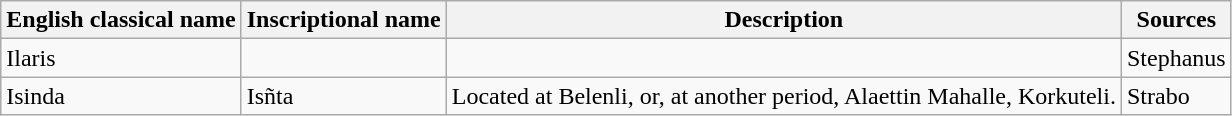<table class="wikitable sortable">
<tr>
<th>English classical name</th>
<th>Inscriptional name</th>
<th>Description</th>
<th>Sources</th>
</tr>
<tr>
<td>Ilaris</td>
<td></td>
<td></td>
<td>Stephanus</td>
</tr>
<tr>
<td>Isinda</td>
<td>Isñta</td>
<td>Located at  Belenli, or, at another period, Alaettin Mahalle, Korkuteli.</td>
<td>Strabo</td>
</tr>
</table>
